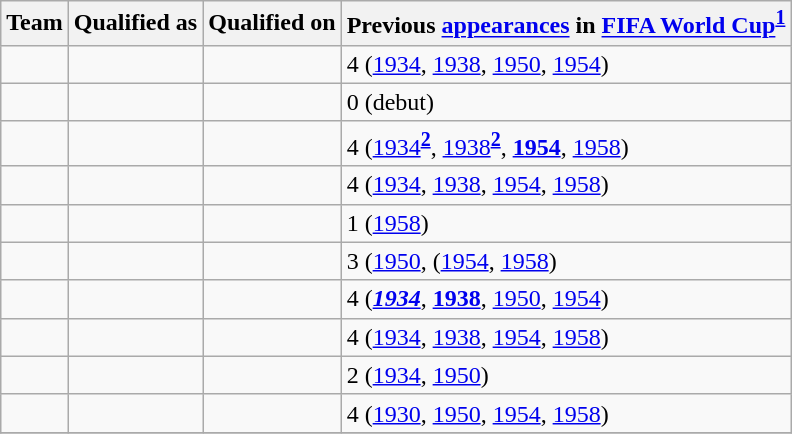<table class="wikitable sortable">
<tr>
<th>Team</th>
<th>Qualified as</th>
<th>Qualified on</th>
<th data-sort-type="number">Previous <a href='#'>appearances</a> in <a href='#'>FIFA World Cup</a><sup><a href='#'>1</a></sup></th>
</tr>
<tr>
<td></td>
<td></td>
<td></td>
<td>4 (<a href='#'>1934</a>, <a href='#'>1938</a>, <a href='#'>1950</a>, <a href='#'>1954</a>)</td>
</tr>
<tr>
<td></td>
<td></td>
<td></td>
<td>0 (debut)</td>
</tr>
<tr>
<td></td>
<td></td>
<td></td>
<td>4 (<a href='#'>1934</a><sup><strong><a href='#'>2</a></strong></sup>, <a href='#'>1938</a><sup><strong><a href='#'>2</a></strong></sup>, <strong><a href='#'>1954</a></strong>, <a href='#'>1958</a>)</td>
</tr>
<tr>
<td></td>
<td></td>
<td></td>
<td>4 (<a href='#'>1934</a>, <a href='#'>1938</a>, <a href='#'>1954</a>, <a href='#'>1958</a>)</td>
</tr>
<tr>
<td></td>
<td></td>
<td></td>
<td>1 (<a href='#'>1958</a>)</td>
</tr>
<tr>
<td></td>
<td></td>
<td></td>
<td>3 (<a href='#'>1950</a>, (<a href='#'>1954</a>, <a href='#'>1958</a>)</td>
</tr>
<tr>
<td></td>
<td></td>
<td></td>
<td>4 (<strong><em><a href='#'>1934</a></em></strong>, <strong><a href='#'>1938</a></strong>, <a href='#'>1950</a>, <a href='#'>1954</a>)</td>
</tr>
<tr>
<td></td>
<td></td>
<td></td>
<td>4 (<a href='#'>1934</a>, <a href='#'>1938</a>, <a href='#'>1954</a>, <a href='#'>1958</a>)</td>
</tr>
<tr>
<td></td>
<td></td>
<td></td>
<td>2 (<a href='#'>1934</a>, <a href='#'>1950</a>)</td>
</tr>
<tr>
<td></td>
<td></td>
<td></td>
<td>4 (<a href='#'>1930</a>, <a href='#'>1950</a>, <a href='#'>1954</a>, <a href='#'>1958</a>)</td>
</tr>
<tr>
</tr>
</table>
